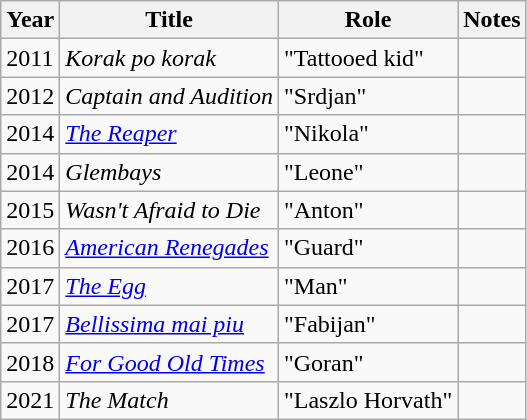<table class="wikitable">
<tr>
<th>Year</th>
<th>Title</th>
<th>Role</th>
<th>Notes</th>
</tr>
<tr>
<td>2011</td>
<td><em>Korak po korak</em></td>
<td>"Tattooed kid"</td>
<td></td>
</tr>
<tr>
<td>2012</td>
<td><em>Captain and Audition</em></td>
<td>"Srdjan"</td>
<td></td>
</tr>
<tr>
<td>2014</td>
<td><em><a href='#'>The Reaper</a></em></td>
<td>"Nikola"</td>
<td></td>
</tr>
<tr>
<td>2014</td>
<td><em>Glembays</em></td>
<td>"Leone"</td>
<td></td>
</tr>
<tr>
<td>2015</td>
<td><em>Wasn't Afraid to Die</em></td>
<td>"Anton"</td>
<td></td>
</tr>
<tr>
<td>2016</td>
<td><em><a href='#'>American Renegades</a></em></td>
<td>"Guard"</td>
<td></td>
</tr>
<tr>
<td>2017</td>
<td><em><a href='#'>The Egg</a></em></td>
<td>"Man"</td>
<td></td>
</tr>
<tr>
<td>2017</td>
<td><em><a href='#'>Bellissima mai piu</a></em></td>
<td>"Fabijan"</td>
<td></td>
</tr>
<tr>
<td>2018</td>
<td><em><a href='#'>For Good Old Times</a></em></td>
<td>"Goran"</td>
<td></td>
</tr>
<tr>
<td>2021</td>
<td><em>The Match</em></td>
<td>"Laszlo Horvath"</td>
<td></td>
</tr>
</table>
